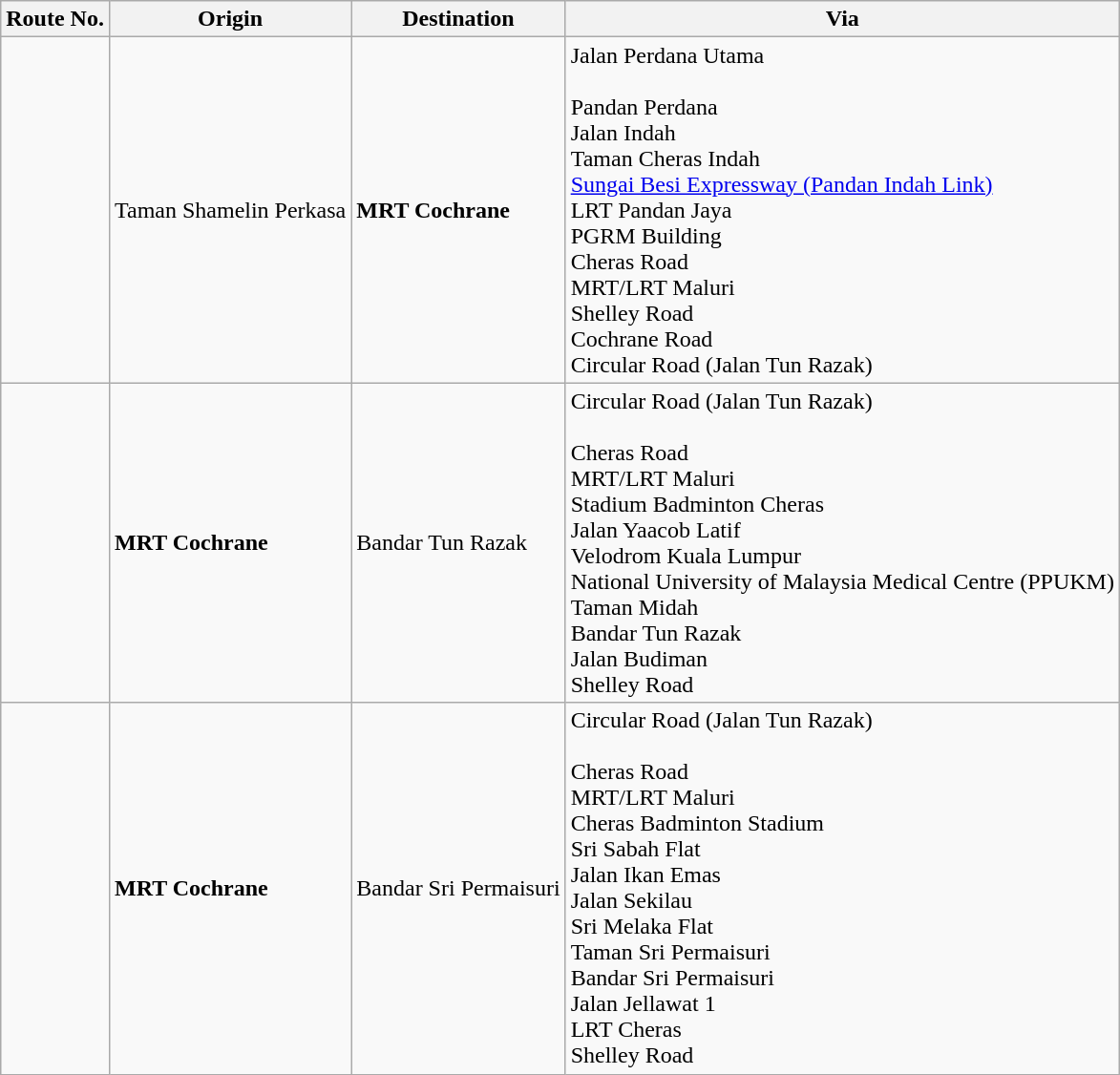<table class="wikitable">
<tr>
<th>Route No.</th>
<th>Origin</th>
<th>Destination</th>
<th>Via</th>
</tr>
<tr>
<td></td>
<td>Taman Shamelin Perkasa</td>
<td> <strong>MRT Cochrane</strong></td>
<td>Jalan Perdana Utama <br><br>Pandan Perdana <br>
Jalan Indah <br>
Taman Cheras Indah <br>
 <a href='#'>Sungai Besi Expressway (Pandan Indah Link)</a><br>
 LRT Pandan Jaya<br>
PGRM Building<br>
 Cheras Road<br>
 MRT/LRT Maluri<br>
Shelley Road<br>
Cochrane Road<br>
Circular Road (Jalan Tun Razak)<br></td>
</tr>
<tr>
<td></td>
<td> <strong>MRT Cochrane</strong></td>
<td>Bandar Tun Razak</td>
<td>Circular Road (Jalan Tun Razak)<br><br> Cheras Road<br>
 MRT/LRT Maluri<br>
Stadium Badminton Cheras<br>
Jalan Yaacob Latif<br>
Velodrom Kuala Lumpur<br>
National University of Malaysia Medical Centre (PPUKM)<br>
Taman Midah<br>
Bandar Tun Razak<br>
Jalan Budiman<br>
Shelley Road<br></td>
</tr>
<tr>
<td></td>
<td> <strong>MRT Cochrane</strong></td>
<td>Bandar Sri Permaisuri</td>
<td>Circular Road (Jalan Tun Razak)<br><br> Cheras Road<br>
 MRT/LRT Maluri<br>
Cheras Badminton Stadium<br>
Sri Sabah Flat<br>
Jalan Ikan Emas<br>
Jalan Sekilau<br>
Sri Melaka Flat<br>
Taman Sri Permaisuri<br>
Bandar Sri Permaisuri<br>
Jalan Jellawat 1<br>
 LRT Cheras<br>
Shelley Road</td>
</tr>
</table>
